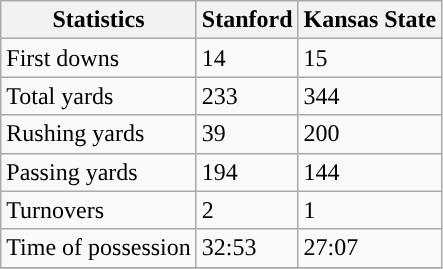<table class="wikitable" style="float: left;">
<tr>
<th>Statistics</th>
<th>Stanford</th>
<th>Kansas State</th>
</tr>
<tr>
<td>First downs</td>
<td>14</td>
<td>15</td>
</tr>
<tr>
<td>Total yards</td>
<td>233</td>
<td>344</td>
</tr>
<tr>
<td>Rushing yards</td>
<td>39</td>
<td>200</td>
</tr>
<tr>
<td>Passing yards</td>
<td>194</td>
<td>144</td>
</tr>
<tr>
<td>Turnovers</td>
<td>2</td>
<td>1</td>
</tr>
<tr>
<td>Time of possession</td>
<td>32:53</td>
<td>27:07</td>
</tr>
<tr>
</tr>
</table>
